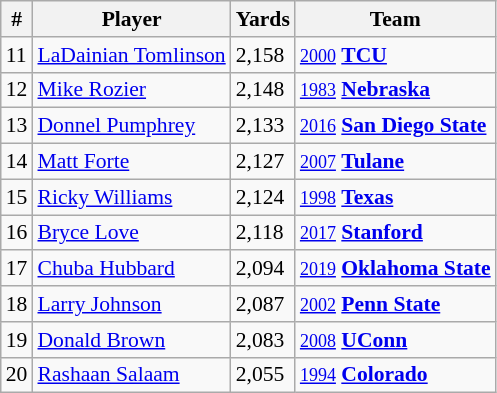<table class="wikitable" style="font-size:90%; white-space: nowrap;">
<tr>
<th>#</th>
<th>Player</th>
<th>Yards</th>
<th>Team</th>
</tr>
<tr>
<td>11</td>
<td><a href='#'>LaDainian Tomlinson</a></td>
<td><abbr>2,158</abbr></td>
<td><small><a href='#'>2000</a></small> <strong><a href='#'>TCU</a></strong></td>
</tr>
<tr>
<td>12</td>
<td><a href='#'>Mike Rozier</a></td>
<td><abbr>2,148</abbr></td>
<td><small><a href='#'>1983</a></small> <strong><a href='#'>Nebraska</a></strong></td>
</tr>
<tr>
<td>13</td>
<td><a href='#'>Donnel Pumphrey</a></td>
<td>2,133</td>
<td><small><a href='#'>2016</a></small> <strong><a href='#'>San Diego State</a></strong></td>
</tr>
<tr>
<td>14</td>
<td><a href='#'>Matt Forte</a></td>
<td>2,127</td>
<td><small><a href='#'>2007</a></small> <strong><a href='#'>Tulane</a></strong></td>
</tr>
<tr>
<td>15</td>
<td><a href='#'>Ricky Williams</a></td>
<td><abbr>2,124</abbr></td>
<td><small><a href='#'>1998</a></small> <strong><a href='#'>Texas</a></strong></td>
</tr>
<tr>
<td>16</td>
<td><a href='#'>Bryce Love</a></td>
<td>2,118</td>
<td><small><a href='#'>2017</a></small> <strong><a href='#'>Stanford</a></strong></td>
</tr>
<tr>
<td>17</td>
<td><a href='#'>Chuba Hubbard</a></td>
<td>2,094</td>
<td><small><a href='#'>2019</a></small> <strong><a href='#'>Oklahoma State</a></strong></td>
</tr>
<tr>
<td>18</td>
<td><a href='#'>Larry Johnson</a></td>
<td>2,087</td>
<td><small><a href='#'>2002</a></small> <strong><a href='#'>Penn State</a></strong></td>
</tr>
<tr>
<td>19</td>
<td><a href='#'>Donald Brown</a></td>
<td>2,083</td>
<td><small><a href='#'>2008</a></small> <strong><a href='#'>UConn</a></strong></td>
</tr>
<tr>
<td>20</td>
<td><a href='#'>Rashaan Salaam</a></td>
<td><abbr>2,055</abbr></td>
<td><small><a href='#'>1994</a></small> <strong><a href='#'>Colorado</a></strong></td>
</tr>
</table>
